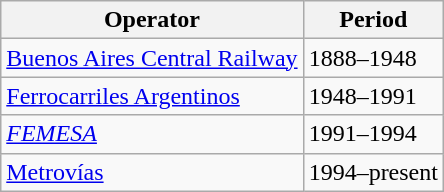<table class= wikitable>
<tr>
<th>Operator</th>
<th>Period</th>
</tr>
<tr>
<td> <a href='#'>Buenos Aires Central Railway</a></td>
<td>1888–1948</td>
</tr>
<tr>
<td> <a href='#'>Ferrocarriles Argentinos</a></td>
<td>1948–1991</td>
</tr>
<tr>
<td> <em><a href='#'>FEMESA</a></em> </td>
<td>1991–1994</td>
</tr>
<tr>
<td> <a href='#'>Metrovías</a></td>
<td>1994–present</td>
</tr>
</table>
